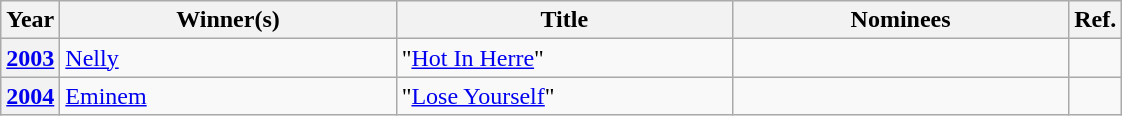<table class="wikitable sortable">
<tr>
<th scope="col">Year</th>
<th scope="col" width=30%>Winner(s)</th>
<th scope="col" width=30%>Title</th>
<th scope="col" class="unsortable" width=30%>Nominees</th>
<th scope="col" class="unsortable">Ref.</th>
</tr>
<tr>
<th scope="row" align="center"><a href='#'>2003</a></th>
<td><a href='#'>Nelly</a></td>
<td>"<a href='#'>Hot In Herre</a>"</td>
<td></td>
<td align="center"></td>
</tr>
<tr>
<th scope="row" align="center"><a href='#'>2004</a></th>
<td><a href='#'>Eminem</a></td>
<td>"<a href='#'>Lose Yourself</a>"</td>
<td></td>
<td align="center"></td>
</tr>
</table>
